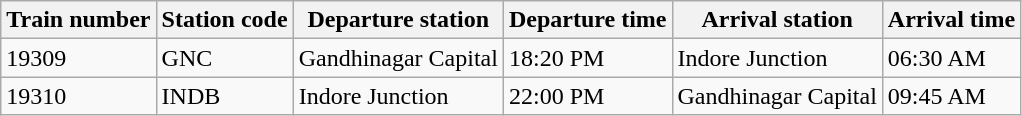<table class="wikitable">
<tr>
<th>Train number</th>
<th>Station code</th>
<th>Departure station</th>
<th>Departure time</th>
<th>Arrival station</th>
<th>Arrival time</th>
</tr>
<tr>
<td>19309</td>
<td>GNC</td>
<td>Gandhinagar Capital</td>
<td>18:20 PM</td>
<td>Indore Junction</td>
<td>06:30 AM</td>
</tr>
<tr>
<td>19310</td>
<td>INDB</td>
<td>Indore Junction</td>
<td>22:00 PM</td>
<td>Gandhinagar Capital</td>
<td>09:45 AM</td>
</tr>
</table>
